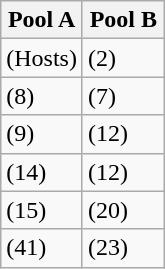<table class="wikitable">
<tr>
<th width=50%>Pool A</th>
<th width=50%>Pool B</th>
</tr>
<tr>
<td> (Hosts)</td>
<td> (2)</td>
</tr>
<tr>
<td> (8)</td>
<td> (7)</td>
</tr>
<tr>
<td> (9)</td>
<td> (12)</td>
</tr>
<tr>
<td> (14)</td>
<td> (12)</td>
</tr>
<tr>
<td> (15)</td>
<td> (20)</td>
</tr>
<tr>
<td> (41)</td>
<td> (23)</td>
</tr>
</table>
